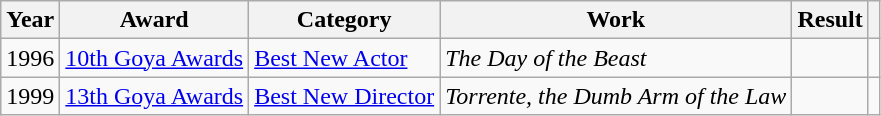<table class="wikitable sortable plainrowheaders">
<tr>
<th>Year</th>
<th>Award</th>
<th>Category</th>
<th>Work</th>
<th>Result</th>
<th scope="col" class="unsortable"></th>
</tr>
<tr>
<td rowspan = 1 align = "center">1996</td>
<td rowspan = 1><a href='#'>10th Goya Awards</a></td>
<td><a href='#'>Best New Actor</a></td>
<td><em>The Day of the Beast</em></td>
<td></td>
<td align = "center"></td>
</tr>
<tr>
<td rowspan = 1 align = "center">1999</td>
<td rowspan=  1><a href='#'>13th Goya Awards</a></td>
<td><a href='#'>Best New Director</a></td>
<td><em>Torrente, the Dumb Arm of the Law</em></td>
<td></td>
<td align = "center"></td>
</tr>
</table>
